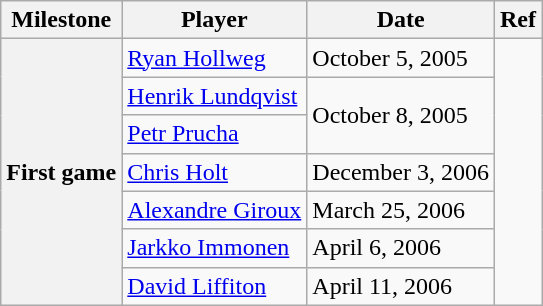<table class="wikitable">
<tr>
<th scope="col">Milestone</th>
<th scope="col">Player</th>
<th scope="col">Date</th>
<th scope="col">Ref</th>
</tr>
<tr>
<th rowspan=7>First game</th>
<td><a href='#'>Ryan Hollweg</a></td>
<td>October 5, 2005</td>
<td rowspan=7></td>
</tr>
<tr>
<td><a href='#'>Henrik Lundqvist</a></td>
<td rowspan=2>October 8, 2005</td>
</tr>
<tr>
<td><a href='#'>Petr Prucha</a></td>
</tr>
<tr>
<td><a href='#'>Chris Holt</a></td>
<td>December 3, 2006</td>
</tr>
<tr>
<td><a href='#'>Alexandre Giroux</a></td>
<td>March 25, 2006</td>
</tr>
<tr>
<td><a href='#'>Jarkko Immonen</a></td>
<td>April 6, 2006</td>
</tr>
<tr>
<td><a href='#'>David Liffiton</a></td>
<td>April 11, 2006</td>
</tr>
</table>
